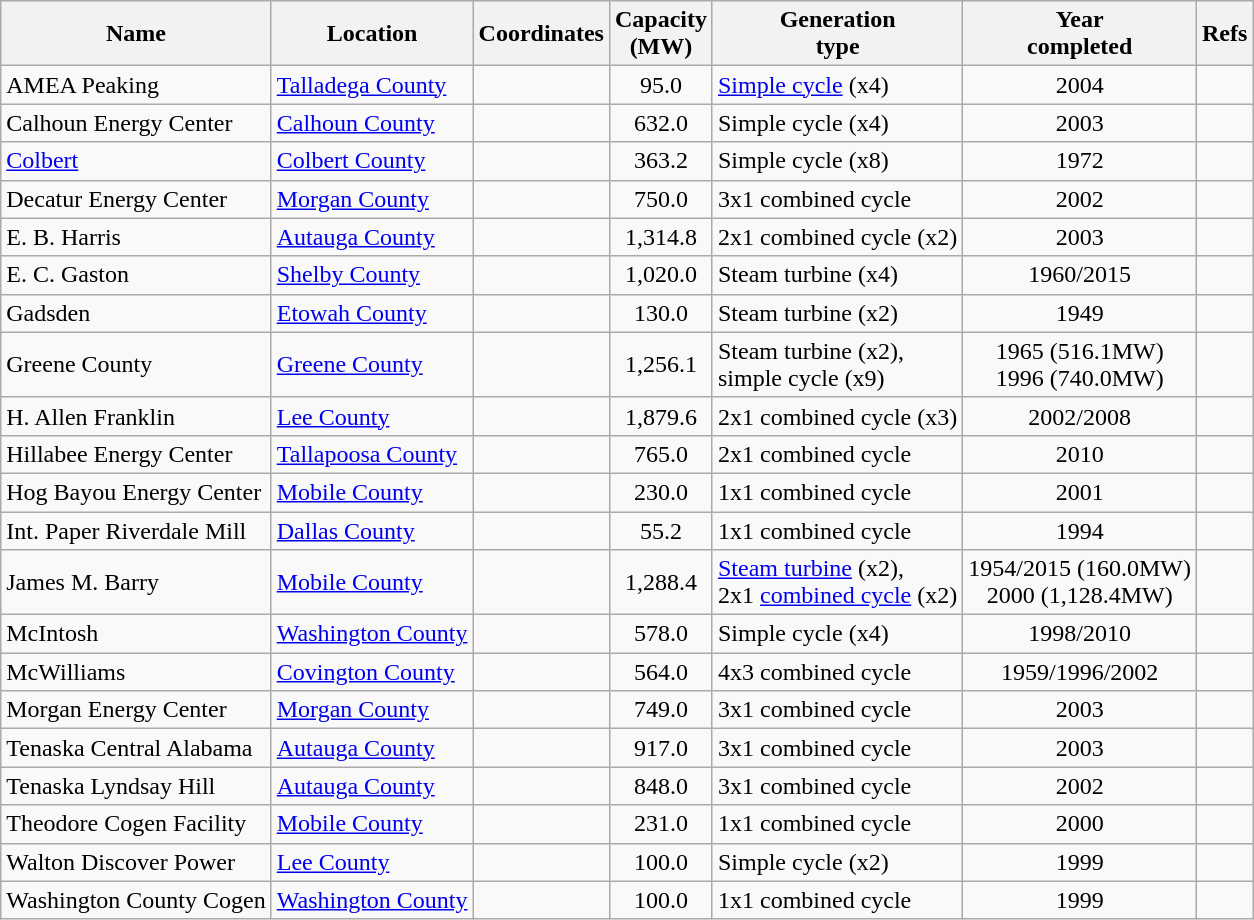<table class="wikitable sortable">
<tr>
<th>Name</th>
<th>Location</th>
<th>Coordinates</th>
<th>Capacity<br>(MW)</th>
<th>Generation<br>type</th>
<th>Year<br>completed</th>
<th>Refs</th>
</tr>
<tr>
<td>AMEA Peaking</td>
<td><a href='#'>Talladega County</a></td>
<td></td>
<td align="center">95.0</td>
<td><a href='#'>Simple cycle</a> (x4)</td>
<td align="center">2004</td>
<td></td>
</tr>
<tr>
<td>Calhoun Energy Center</td>
<td><a href='#'>Calhoun County</a></td>
<td></td>
<td align="center">632.0</td>
<td>Simple cycle (x4)</td>
<td align="center">2003</td>
<td></td>
</tr>
<tr>
<td><a href='#'>Colbert</a></td>
<td><a href='#'>Colbert County</a></td>
<td></td>
<td align="center">363.2</td>
<td>Simple cycle (x8)</td>
<td align="center">1972</td>
<td></td>
</tr>
<tr>
<td>Decatur Energy Center</td>
<td><a href='#'>Morgan County</a></td>
<td></td>
<td align="center">750.0</td>
<td>3x1 combined cycle</td>
<td align="center">2002</td>
<td></td>
</tr>
<tr>
<td>E. B. Harris</td>
<td><a href='#'>Autauga County</a></td>
<td></td>
<td align="center">1,314.8</td>
<td>2x1 combined cycle (x2)</td>
<td align="center">2003</td>
<td></td>
</tr>
<tr>
<td>E. C. Gaston</td>
<td><a href='#'>Shelby County</a></td>
<td></td>
<td align="center">1,020.0</td>
<td>Steam turbine (x4)</td>
<td align="center">1960/2015</td>
<td></td>
</tr>
<tr>
<td>Gadsden</td>
<td><a href='#'>Etowah County</a></td>
<td></td>
<td align="center">130.0</td>
<td>Steam turbine (x2)</td>
<td align="center">1949</td>
<td></td>
</tr>
<tr>
<td>Greene County</td>
<td><a href='#'>Greene County</a></td>
<td></td>
<td align="center">1,256.1</td>
<td>Steam turbine (x2),<br>simple cycle (x9)</td>
<td align="center">1965 (516.1MW) <br> 1996 (740.0MW)</td>
<td></td>
</tr>
<tr>
<td>H. Allen Franklin</td>
<td><a href='#'>Lee County</a></td>
<td></td>
<td align="center">1,879.6</td>
<td>2x1 combined cycle (x3)</td>
<td align="center">2002/2008</td>
<td></td>
</tr>
<tr>
<td>Hillabee Energy Center</td>
<td><a href='#'>Tallapoosa County</a></td>
<td></td>
<td align="center">765.0</td>
<td>2x1 combined cycle</td>
<td align="center">2010</td>
<td></td>
</tr>
<tr>
<td>Hog Bayou Energy Center</td>
<td><a href='#'>Mobile County</a></td>
<td></td>
<td align="center">230.0</td>
<td>1x1 combined cycle</td>
<td align="center">2001</td>
<td></td>
</tr>
<tr>
<td>Int. Paper Riverdale Mill</td>
<td><a href='#'>Dallas County</a></td>
<td></td>
<td align="center">55.2</td>
<td>1x1 combined cycle</td>
<td align="center">1994</td>
<td></td>
</tr>
<tr>
<td>James M. Barry</td>
<td><a href='#'>Mobile County</a></td>
<td></td>
<td align="center">1,288.4</td>
<td><a href='#'>Steam turbine</a> (x2),<br>2x1 <a href='#'>combined cycle</a> (x2)</td>
<td align="center">1954/2015 (160.0MW)<br>2000 (1,128.4MW)</td>
<td></td>
</tr>
<tr>
<td>McIntosh</td>
<td><a href='#'>Washington County</a></td>
<td></td>
<td align="center">578.0</td>
<td>Simple cycle (x4)</td>
<td align="center">1998/2010</td>
<td></td>
</tr>
<tr>
<td>McWilliams</td>
<td><a href='#'>Covington County</a></td>
<td></td>
<td align="center">564.0</td>
<td>4x3 combined cycle</td>
<td align="center">1959/1996/2002</td>
<td></td>
</tr>
<tr>
<td>Morgan Energy Center</td>
<td><a href='#'>Morgan County</a></td>
<td></td>
<td align="center">749.0</td>
<td>3x1 combined cycle</td>
<td align="center">2003</td>
<td></td>
</tr>
<tr>
<td>Tenaska Central Alabama</td>
<td><a href='#'>Autauga County</a></td>
<td></td>
<td align="center">917.0</td>
<td>3x1 combined cycle</td>
<td align="center">2003</td>
<td></td>
</tr>
<tr>
<td>Tenaska Lyndsay Hill</td>
<td><a href='#'>Autauga County</a></td>
<td></td>
<td align="center">848.0</td>
<td>3x1 combined cycle</td>
<td align="center">2002</td>
<td></td>
</tr>
<tr>
<td>Theodore Cogen Facility</td>
<td><a href='#'>Mobile County</a></td>
<td></td>
<td align="center">231.0</td>
<td>1x1 combined cycle</td>
<td align="center">2000</td>
<td></td>
</tr>
<tr>
<td>Walton Discover Power</td>
<td><a href='#'>Lee County</a></td>
<td></td>
<td align="center">100.0</td>
<td>Simple cycle (x2)</td>
<td align="center">1999</td>
<td></td>
</tr>
<tr>
<td>Washington County Cogen</td>
<td><a href='#'>Washington County</a></td>
<td></td>
<td align="center">100.0</td>
<td>1x1 combined cycle</td>
<td align="center">1999</td>
<td></td>
</tr>
</table>
